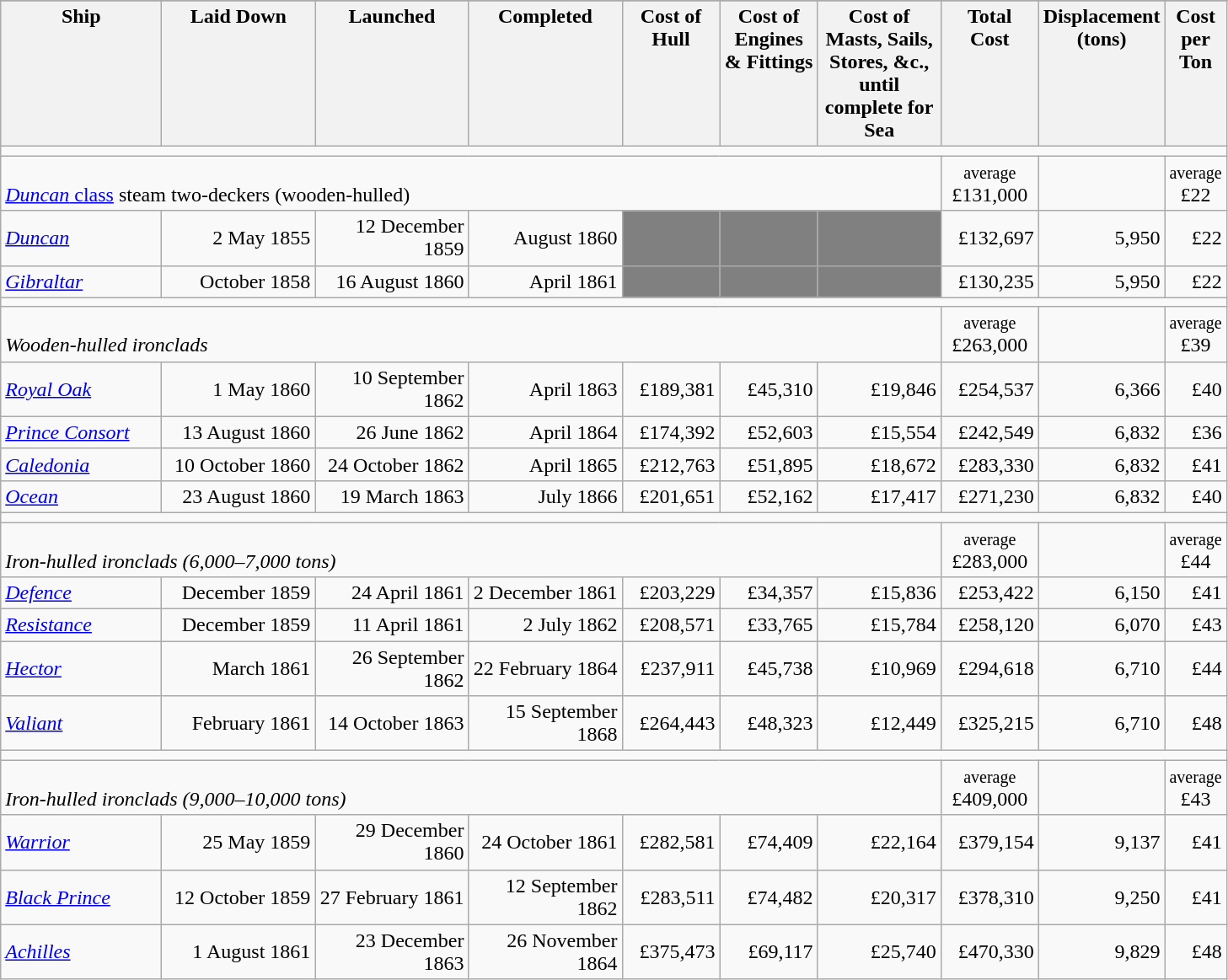<table class="wikitable">
<tr>
</tr>
<tr style="vertical-align:top;">
<th width="120">Ship</th>
<th width="114">Laid Down</th>
<th width="114">Launched</th>
<th width="114">Completed</th>
<th width="70">Cost of Hull</th>
<th width="70">Cost of Engines & Fittings</th>
<th width="90">Cost of Masts, Sails, Stores, &c., until complete for Sea</th>
<th width="70">Total Cost</th>
<th width="60">Displacement (tons)</th>
<th width="40">Cost per Ton</th>
</tr>
<tr>
<td colspan="10" weight = "1"></td>
</tr>
<tr style="vertical-align:bottom;">
<td colspan="7"  style="text-align:left;"><a href='#'><em>Duncan</em> class</a> steam two-deckers (wooden-hulled)</td>
<td style="text-align:center;"><small>average </small> £131,000</td>
<td></td>
<td style="text-align:center;"><small>average </small> £22</td>
</tr>
<tr>
<td><a href='#'><em>Duncan</em></a></td>
<td style="text-align:right;">2 May 1855</td>
<td style="text-align:right;">12 December 1859</td>
<td style="text-align:right;">August 1860</td>
<td style="background:grey"></td>
<td style="background:grey"></td>
<td style="background:grey"></td>
<td style="text-align:right;">£132,697</td>
<td style="text-align:right;">5,950</td>
<td style="text-align:right;">£22</td>
</tr>
<tr>
<td><a href='#'><em>Gibraltar</em></a></td>
<td style="text-align:right;">October 1858</td>
<td style="text-align:right;">16 August 1860</td>
<td style="text-align:right;">April 1861</td>
<td style="background:grey"></td>
<td style="background:grey"></td>
<td style="background:grey"></td>
<td style="text-align:right;">£130,235</td>
<td style="text-align:right;">5,950</td>
<td style="text-align:right;">£22</td>
</tr>
<tr>
<td colspan="10" weight = "1"></td>
</tr>
<tr style="vertical-align:bottom;">
<td colspan="7"  style="text-align:left;"><em>Wooden-hulled ironclads</em></td>
<td style="text-align:center;"><small>average </small> £263,000</td>
<td></td>
<td style="text-align:center;"><small>average </small> £39</td>
</tr>
<tr>
<td><a href='#'><em>Royal Oak</em></a></td>
<td style="text-align:right;">1 May 1860</td>
<td style="text-align:right;">10 September 1862</td>
<td style="text-align:right;">April 1863</td>
<td style="text-align:right;">£189,381</td>
<td style="text-align:right;">£45,310</td>
<td style="text-align:right;">£19,846</td>
<td style="text-align:right;">£254,537</td>
<td style="text-align:right;">6,366</td>
<td style="text-align:right;">£40</td>
</tr>
<tr>
<td><a href='#'><em>Prince Consort</em></a></td>
<td style="text-align:right;">13 August 1860</td>
<td style="text-align:right;">26 June 1862</td>
<td style="text-align:right;">April 1864</td>
<td style="text-align:right;">£174,392</td>
<td style="text-align:right;">£52,603</td>
<td style="text-align:right;">£15,554</td>
<td style="text-align:right;">£242,549</td>
<td style="text-align:right;">6,832</td>
<td style="text-align:right;">£36</td>
</tr>
<tr>
<td><a href='#'><em>Caledonia</em></a></td>
<td style="text-align:right;">10 October 1860</td>
<td style="text-align:right;">24 October 1862</td>
<td style="text-align:right;">April 1865</td>
<td style="text-align:right;">£212,763</td>
<td style="text-align:right;">£51,895</td>
<td style="text-align:right;">£18,672</td>
<td style="text-align:right;">£283,330</td>
<td style="text-align:right;">6,832</td>
<td style="text-align:right;">£41</td>
</tr>
<tr>
<td><a href='#'><em>Ocean</em></a></td>
<td style="text-align:right;">23 August 1860</td>
<td style="text-align:right;">19 March 1863</td>
<td style="text-align:right;">July 1866</td>
<td style="text-align:right;">£201,651</td>
<td style="text-align:right;">£52,162</td>
<td style="text-align:right;">£17,417</td>
<td style="text-align:right;">£271,230</td>
<td style="text-align:right;">6,832</td>
<td style="text-align:right;">£40</td>
</tr>
<tr>
<td colspan="10" weight = "1"></td>
</tr>
<tr style="vertical-align:bottom;">
<td colspan="7"  style="text-align:left;"><em>Iron-hulled ironclads (6,000–7,000 tons)</em></td>
<td style="text-align:center;"><small>average </small> £283,000</td>
<td></td>
<td style="text-align:center;"><small>average </small> £44</td>
</tr>
<tr>
<td><a href='#'><em>Defence</em></a></td>
<td style="text-align:right;">December 1859</td>
<td style="text-align:right;">24 April 1861</td>
<td style="text-align:right;">2 December 1861</td>
<td style="text-align:right;">£203,229</td>
<td style="text-align:right;">£34,357</td>
<td style="text-align:right;">£15,836</td>
<td style="text-align:right;">£253,422</td>
<td style="text-align:right;">6,150</td>
<td style="text-align:right;">£41</td>
</tr>
<tr>
<td><a href='#'><em>Resistance</em></a></td>
<td style="text-align:right;">December 1859</td>
<td style="text-align:right;">11 April 1861</td>
<td style="text-align:right;">2 July 1862</td>
<td style="text-align:right;">£208,571</td>
<td style="text-align:right;">£33,765</td>
<td style="text-align:right;">£15,784</td>
<td style="text-align:right;">£258,120</td>
<td style="text-align:right;">6,070</td>
<td style="text-align:right;">£43</td>
</tr>
<tr>
<td><a href='#'><em>Hector</em></a></td>
<td style="text-align:right;">March 1861</td>
<td style="text-align:right;">26 September 1862</td>
<td style="text-align:right;">22 February 1864</td>
<td style="text-align:right;">£237,911</td>
<td style="text-align:right;">£45,738</td>
<td style="text-align:right;">£10,969</td>
<td style="text-align:right;">£294,618</td>
<td style="text-align:right;">6,710</td>
<td style="text-align:right;">£44</td>
</tr>
<tr>
<td><a href='#'><em>Valiant</em></a></td>
<td style="text-align:right;">February 1861</td>
<td style="text-align:right;">14 October 1863</td>
<td style="text-align:right;">15 September 1868</td>
<td style="text-align:right;">£264,443</td>
<td style="text-align:right;">£48,323</td>
<td style="text-align:right;">£12,449</td>
<td style="text-align:right;">£325,215</td>
<td style="text-align:right;">6,710</td>
<td style="text-align:right;">£48</td>
</tr>
<tr>
<td colspan="10" weight = "1"></td>
</tr>
<tr style="vertical-align:bottom;">
<td colspan="7"  style="text-align:left;"><em>Iron-hulled ironclads (9,000–10,000 tons)</em></td>
<td style="text-align:center;"><small>average </small>£409,000</td>
<td></td>
<td style="text-align:center;"><small>average </small>£43</td>
</tr>
<tr>
<td><a href='#'><em>Warrior</em></a></td>
<td style="text-align:right;">25 May 1859</td>
<td style="text-align:right;">29 December 1860</td>
<td style="text-align:right;">24 October 1861</td>
<td style="text-align:right;">£282,581</td>
<td style="text-align:right;">£74,409</td>
<td style="text-align:right;">£22,164</td>
<td style="text-align:right;">£379,154</td>
<td style="text-align:right;">9,137</td>
<td style="text-align:right;">£41</td>
</tr>
<tr>
<td><a href='#'><em>Black Prince</em></a></td>
<td style="text-align:right;">12 October 1859</td>
<td style="text-align:right;">27 February 1861</td>
<td style="text-align:right;">12 September 1862</td>
<td style="text-align:right;">£283,511</td>
<td style="text-align:right;">£74,482</td>
<td style="text-align:right;">£20,317</td>
<td style="text-align:right;">£378,310</td>
<td style="text-align:right;">9,250</td>
<td style="text-align:right;">£41</td>
</tr>
<tr>
<td><a href='#'><em>Achilles</em></a></td>
<td style="text-align:right;">1 August 1861</td>
<td style="text-align:right;">23 December 1863</td>
<td style="text-align:right;">26 November 1864</td>
<td style="text-align:right;">£375,473</td>
<td style="text-align:right;">£69,117</td>
<td style="text-align:right;">£25,740</td>
<td style="text-align:right;">£470,330</td>
<td style="text-align:right;">9,829</td>
<td style="text-align:right;">£48</td>
</tr>
</table>
